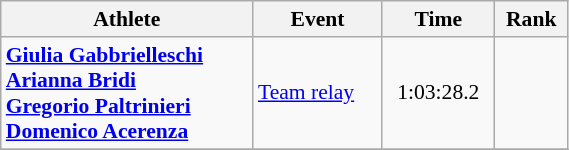<table class="wikitable" style="text-align:center; font-size:90%; width:30%;">
<tr>
<th>Athlete</th>
<th>Event</th>
<th>Time</th>
<th>Rank</th>
</tr>
<tr>
<td align="left"><strong><a href='#'>Giulia Gabbrielleschi</a><br><a href='#'>Arianna Bridi</a><br><a href='#'>Gregorio Paltrinieri</a><br><a href='#'>Domenico Acerenza</a></strong></td>
<td align="left"><a href='#'>Team relay</a></td>
<td>1:03:28.2</td>
<td></td>
</tr>
<tr>
</tr>
</table>
